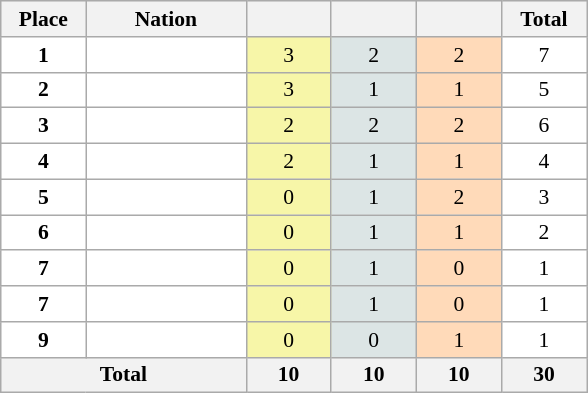<table class="wikitable" style="border:1px solid #aaa; font-size:90%;">
<tr style="background:#efefef;">
<th width=50>Place</th>
<th width=100>Nation</th>
<th width=50></th>
<th width=50></th>
<th width=50></th>
<th width=50>Total</th>
</tr>
<tr style="vertical-align:top; text-align:center; background:#fff;">
<td><strong>1</strong></td>
<td style="text-align:left;"></td>
<td style="background:#F7F6A8;">3</td>
<td style="background:#DCE5E5;">2</td>
<td style="background:#FFDAB9;">2</td>
<td>7</td>
</tr>
<tr style="vertical-align:top; text-align:center; background:#fff;">
<td><strong>2</strong></td>
<td style="text-align:left;"></td>
<td style="background:#F7F6A8;">3</td>
<td style="background:#DCE5E5;">1</td>
<td style="background:#FFDAB9;">1</td>
<td>5</td>
</tr>
<tr style="vertical-align:top; text-align:center; background:#fff;">
<td><strong>3</strong></td>
<td style="text-align:left;"></td>
<td style="background:#F7F6A8;">2</td>
<td style="background:#DCE5E5;">2</td>
<td style="background:#FFDAB9;">2</td>
<td>6</td>
</tr>
<tr style="vertical-align:top; text-align:center; background:#fff;">
<td><strong>4</strong></td>
<td style="text-align:left;"></td>
<td style="background:#F7F6A8;">2</td>
<td style="background:#DCE5E5;">1</td>
<td style="background:#FFDAB9;">1</td>
<td>4</td>
</tr>
<tr style="vertical-align:top; text-align:center; background:#fff;">
<td><strong>5</strong></td>
<td style="text-align:left;"></td>
<td style="background:#F7F6A8;">0</td>
<td style="background:#DCE5E5;">1</td>
<td style="background:#FFDAB9;">2</td>
<td>3</td>
</tr>
<tr style="vertical-align:top; text-align:center; background:#fff;">
<td><strong>6</strong></td>
<td style="text-align:left;"></td>
<td style="background:#F7F6A8;">0</td>
<td style="background:#DCE5E5;">1</td>
<td style="background:#FFDAB9;">1</td>
<td>2</td>
</tr>
<tr style="vertical-align:top; text-align:center; background:#fff;">
<td><strong>7</strong></td>
<td style="text-align:left;"></td>
<td style="background:#F7F6A8;">0</td>
<td style="background:#DCE5E5;">1</td>
<td style="background:#FFDAB9;">0</td>
<td>1</td>
</tr>
<tr style="vertical-align:top; text-align:center; background:#fff;">
<td><strong>7</strong></td>
<td style="text-align:left;"></td>
<td style="background:#F7F6A8;">0</td>
<td style="background:#DCE5E5;">1</td>
<td style="background:#FFDAB9;">0</td>
<td>1</td>
</tr>
<tr style="vertical-align:top; text-align:center; background:#fff;">
<td><strong>9</strong></td>
<td style="text-align:left;"></td>
<td style="background:#F7F6A8;">0</td>
<td style="background:#DCE5E5;">0</td>
<td style="background:#FFDAB9;">1</td>
<td>1</td>
</tr>
<tr>
<th colspan=2>Total</th>
<th>10</th>
<th>10</th>
<th>10</th>
<th>30</th>
</tr>
</table>
